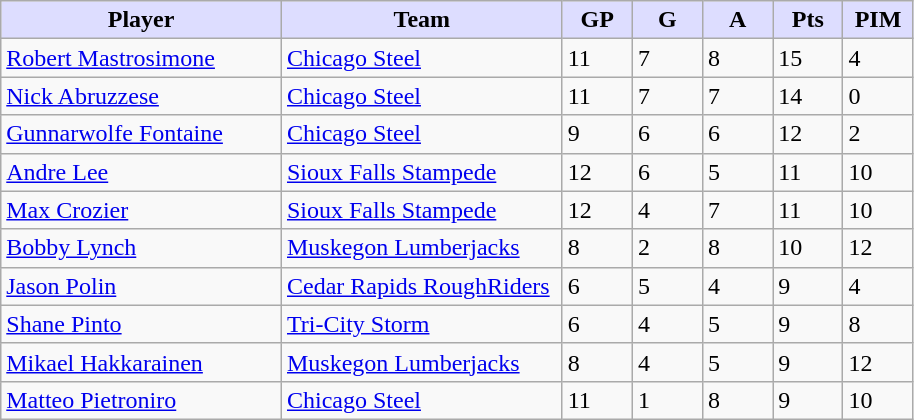<table class="wikitable">
<tr>
<th style="background:#ddf; width:30%;">Player</th>
<th style="background:#ddf; width:30%;">Team</th>
<th style="background:#ddf; width:7.5%;">GP</th>
<th style="background:#ddf; width:7.5%;">G</th>
<th style="background:#ddf; width:7.5%;">A</th>
<th style="background:#ddf; width:7.5%;">Pts</th>
<th style="background:#ddf; width:7.5%;">PIM</th>
</tr>
<tr>
<td><a href='#'>Robert Mastrosimone</a></td>
<td><a href='#'>Chicago Steel</a></td>
<td>11</td>
<td>7</td>
<td>8</td>
<td>15</td>
<td>4</td>
</tr>
<tr>
<td><a href='#'>Nick Abruzzese</a></td>
<td><a href='#'>Chicago Steel</a></td>
<td>11</td>
<td>7</td>
<td>7</td>
<td>14</td>
<td>0</td>
</tr>
<tr>
<td><a href='#'>Gunnarwolfe Fontaine</a></td>
<td><a href='#'>Chicago Steel</a></td>
<td>9</td>
<td>6</td>
<td>6</td>
<td>12</td>
<td>2</td>
</tr>
<tr>
<td><a href='#'>Andre Lee</a></td>
<td><a href='#'>Sioux Falls Stampede</a></td>
<td>12</td>
<td>6</td>
<td>5</td>
<td>11</td>
<td>10</td>
</tr>
<tr>
<td><a href='#'>Max Crozier</a></td>
<td><a href='#'>Sioux Falls Stampede</a></td>
<td>12</td>
<td>4</td>
<td>7</td>
<td>11</td>
<td>10</td>
</tr>
<tr>
<td><a href='#'>Bobby Lynch</a></td>
<td><a href='#'>Muskegon Lumberjacks</a></td>
<td>8</td>
<td>2</td>
<td>8</td>
<td>10</td>
<td>12</td>
</tr>
<tr>
<td><a href='#'>Jason Polin</a></td>
<td><a href='#'>Cedar Rapids RoughRiders</a></td>
<td>6</td>
<td>5</td>
<td>4</td>
<td>9</td>
<td>4</td>
</tr>
<tr>
<td><a href='#'>Shane Pinto</a></td>
<td><a href='#'>Tri-City Storm</a></td>
<td>6</td>
<td>4</td>
<td>5</td>
<td>9</td>
<td>8</td>
</tr>
<tr>
<td><a href='#'>Mikael Hakkarainen</a></td>
<td><a href='#'>Muskegon Lumberjacks</a></td>
<td>8</td>
<td>4</td>
<td>5</td>
<td>9</td>
<td>12</td>
</tr>
<tr>
<td><a href='#'>Matteo Pietroniro</a></td>
<td><a href='#'>Chicago Steel</a></td>
<td>11</td>
<td>1</td>
<td>8</td>
<td>9</td>
<td>10</td>
</tr>
</table>
